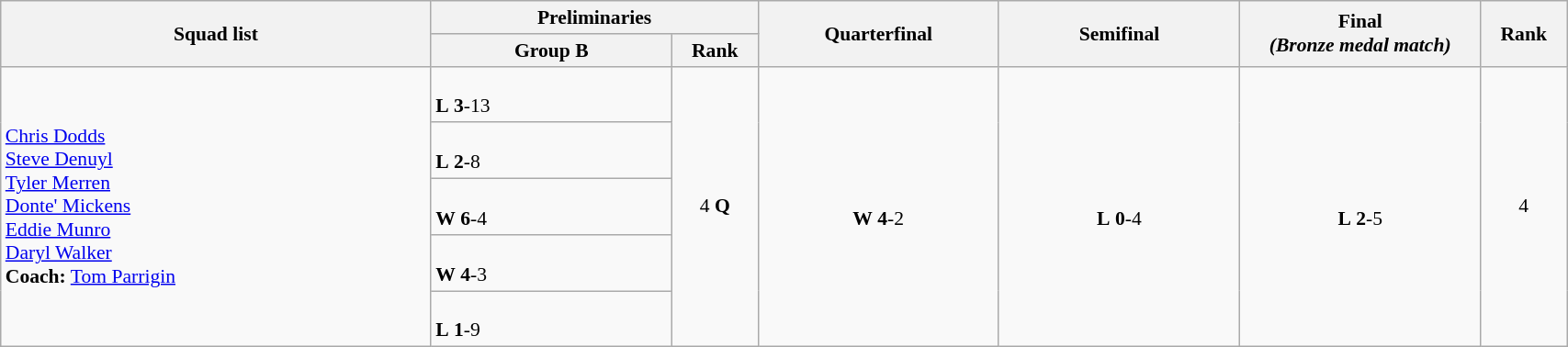<table class="wikitable" width="90%" style="text-align:left; font-size:90%">
<tr>
<th rowspan="2" width="25%">Squad list</th>
<th colspan="2">Preliminaries</th>
<th rowspan="2" width="14%">Quarterfinal</th>
<th rowspan="2" width="14%">Semifinal</th>
<th rowspan="2" width="14%">Final <br> <em>(Bronze medal match)</em></th>
<th rowspan="2" width="5%">Rank</th>
</tr>
<tr>
<th width="14%">Group B</th>
<th width="5%">Rank</th>
</tr>
<tr>
<td rowspan="5"><a href='#'>Chris Dodds</a><br><a href='#'>Steve Denuyl</a><br><a href='#'>Tyler Merren</a><br><a href='#'>Donte' Mickens</a><br><a href='#'>Eddie Munro</a><br><a href='#'>Daryl Walker</a><br> <strong>Coach:</strong> <a href='#'>Tom Parrigin</a></td>
<td><br><strong>L</strong> <strong>3</strong>-13</td>
<td rowspan="5" align=center>4 <strong>Q</strong></td>
<td rowspan="5" align=center><br><strong>W</strong> <strong>4</strong>-2</td>
<td rowspan="5" align=center><br><strong>L</strong> <strong>0</strong>-4</td>
<td rowspan="5" align=center><br><strong>L</strong> <strong>2</strong>-5</td>
<td rowspan="5" align="center">4</td>
</tr>
<tr>
<td><br><strong>L</strong> <strong>2</strong>-8</td>
</tr>
<tr>
<td><br><strong>W</strong> <strong>6</strong>-4</td>
</tr>
<tr>
<td><br><strong>W</strong> <strong>4</strong>-3</td>
</tr>
<tr>
<td><br><strong>L</strong> <strong>1</strong>-9</td>
</tr>
</table>
